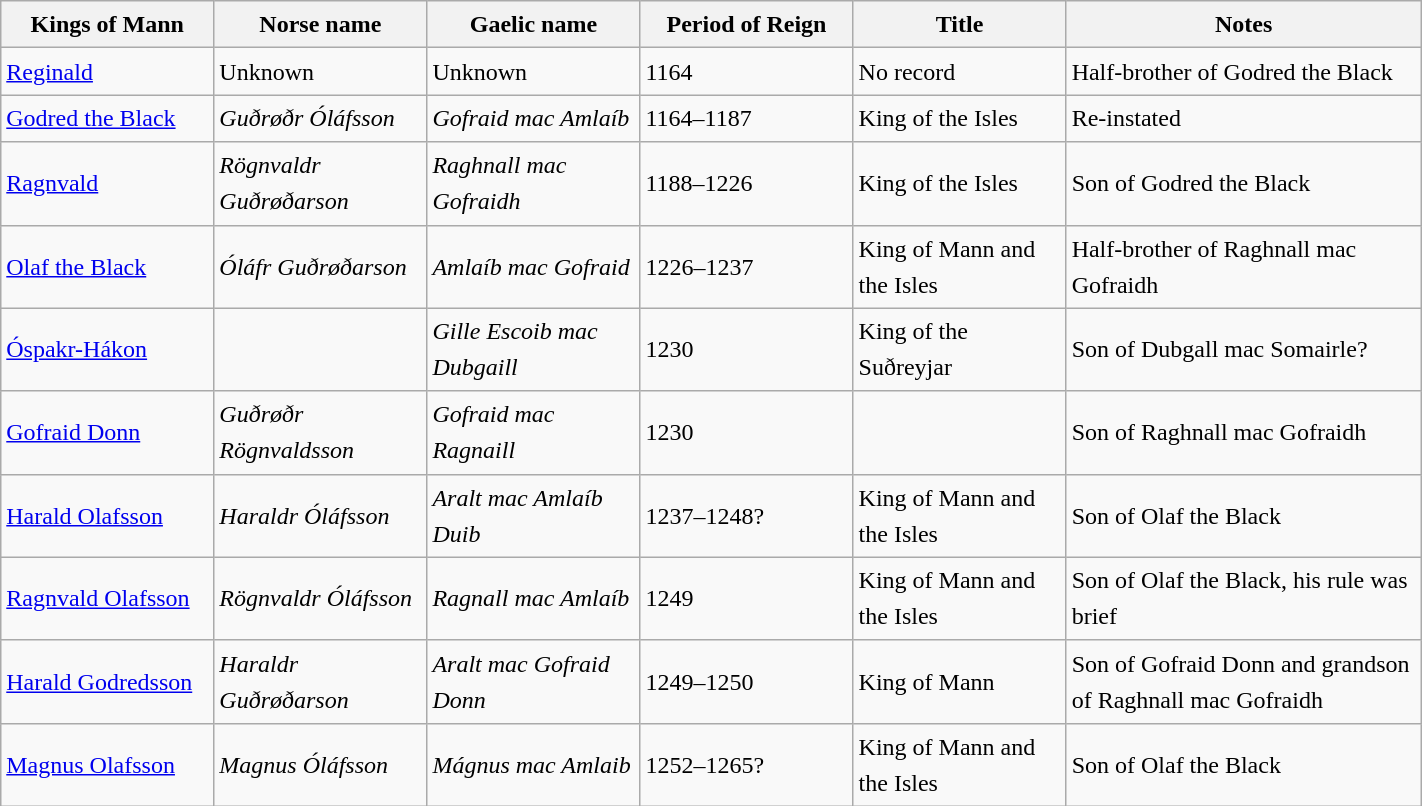<table class="wikitable sortable" style="font-size:100%; width:75%; border:0px; text-align:left; line-height:150%;">
<tr>
<th width="15%">Kings of Mann</th>
<th width="15%">Norse name</th>
<th width="15%">Gaelic name</th>
<th width="15%">Period of Reign</th>
<th width="15%">Title</th>
<th width="40%">Notes</th>
</tr>
<tr>
<td><a href='#'>Reginald</a></td>
<td>Unknown</td>
<td>Unknown</td>
<td>1164</td>
<td>No record</td>
<td>Half-brother of Godred the Black</td>
</tr>
<tr>
<td><a href='#'>Godred the Black</a></td>
<td><em>Guðrøðr Óláfsson</em></td>
<td><em>Gofraid mac Amlaíb</em></td>
<td>1164–1187</td>
<td>King of the Isles</td>
<td>Re-instated</td>
</tr>
<tr>
<td><a href='#'>Ragnvald</a></td>
<td><em>Rögnvaldr Guðrøðarson</em></td>
<td><em>Raghnall mac Gofraidh</em></td>
<td>1188–1226</td>
<td>King of the Isles</td>
<td>Son of Godred the Black</td>
</tr>
<tr>
<td><a href='#'>Olaf the Black</a></td>
<td><em>Óláfr Guðrøðarson</em></td>
<td><em>Amlaíb mac Gofraid</em></td>
<td>1226–1237</td>
<td>King of Mann and the Isles</td>
<td>Half-brother of Raghnall mac Gofraidh</td>
</tr>
<tr>
<td><a href='#'>Óspakr-Hákon</a></td>
<td></td>
<td><em>Gille Escoib mac Dubgaill</em></td>
<td>1230</td>
<td>King of the Suðreyjar</td>
<td>Son of Dubgall mac Somairle?</td>
</tr>
<tr>
<td><a href='#'>Gofraid Donn</a></td>
<td><em>Guðrøðr Rögnvaldsson</em></td>
<td><em>Gofraid mac Ragnaill</em></td>
<td>1230</td>
<td></td>
<td>Son of Raghnall mac Gofraidh</td>
</tr>
<tr>
<td><a href='#'>Harald Olafsson</a></td>
<td><em>Haraldr Óláfsson</em></td>
<td><em>Aralt mac Amlaíb Duib</em></td>
<td>1237–1248?</td>
<td>King of Mann and the Isles</td>
<td>Son of Olaf the Black</td>
</tr>
<tr>
<td><a href='#'>Ragnvald Olafsson</a></td>
<td><em>Rögnvaldr Óláfsson</em></td>
<td><em>Ragnall mac Amlaíb</em></td>
<td>1249</td>
<td>King of Mann and the Isles</td>
<td>Son of Olaf the Black, his rule was brief</td>
</tr>
<tr>
<td><a href='#'>Harald Godredsson</a></td>
<td><em>Haraldr Guðrøðarson</em></td>
<td><em>Aralt mac Gofraid Donn</em></td>
<td>1249–1250</td>
<td>King of Mann</td>
<td>Son of Gofraid Donn and grandson of Raghnall mac Gofraidh</td>
</tr>
<tr>
<td><a href='#'>Magnus Olafsson</a></td>
<td><em>Magnus Óláfsson</em></td>
<td><em>Mágnus mac Amlaib</em></td>
<td>1252–1265?</td>
<td>King of Mann and the Isles</td>
<td>Son of Olaf the Black</td>
</tr>
<tr>
</tr>
</table>
